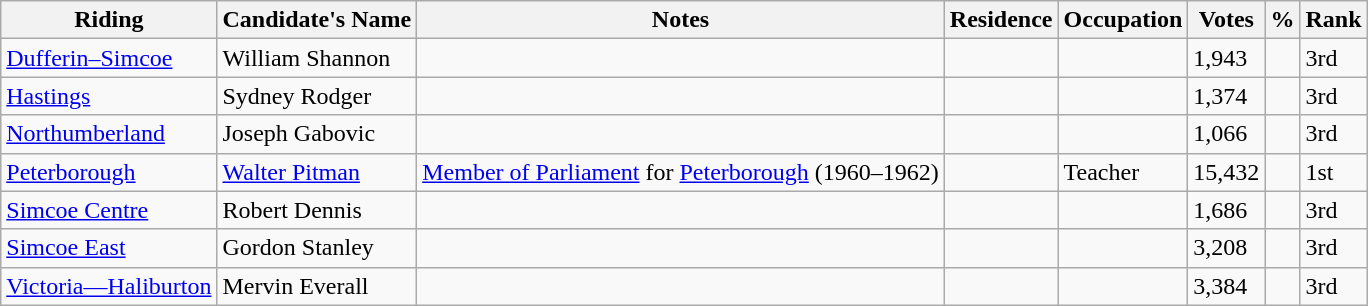<table class="wikitable sortable">
<tr>
<th>Riding<br></th>
<th>Candidate's Name</th>
<th>Notes</th>
<th>Residence</th>
<th>Occupation</th>
<th>Votes</th>
<th>%</th>
<th>Rank</th>
</tr>
<tr>
<td><a href='#'>Dufferin–Simcoe</a></td>
<td>William Shannon</td>
<td></td>
<td></td>
<td></td>
<td>1,943</td>
<td></td>
<td>3rd</td>
</tr>
<tr>
<td><a href='#'>Hastings</a></td>
<td>Sydney Rodger</td>
<td></td>
<td></td>
<td></td>
<td>1,374</td>
<td></td>
<td>3rd</td>
</tr>
<tr>
<td><a href='#'>Northumberland</a></td>
<td>Joseph Gabovic</td>
<td></td>
<td></td>
<td></td>
<td>1,066</td>
<td></td>
<td>3rd</td>
</tr>
<tr>
<td><a href='#'>Peterborough</a></td>
<td><a href='#'>Walter Pitman</a></td>
<td><a href='#'>Member of Parliament</a> for <a href='#'>Peterborough</a> (1960–1962)</td>
<td></td>
<td>Teacher</td>
<td>15,432</td>
<td></td>
<td>1st</td>
</tr>
<tr>
<td><a href='#'>Simcoe Centre</a></td>
<td>Robert Dennis</td>
<td></td>
<td></td>
<td></td>
<td>1,686</td>
<td></td>
<td>3rd</td>
</tr>
<tr>
<td><a href='#'>Simcoe East</a></td>
<td>Gordon Stanley</td>
<td></td>
<td></td>
<td></td>
<td>3,208</td>
<td></td>
<td>3rd</td>
</tr>
<tr>
<td><a href='#'>Victoria—Haliburton</a></td>
<td>Mervin Everall</td>
<td></td>
<td></td>
<td></td>
<td>3,384</td>
<td></td>
<td>3rd</td>
</tr>
</table>
